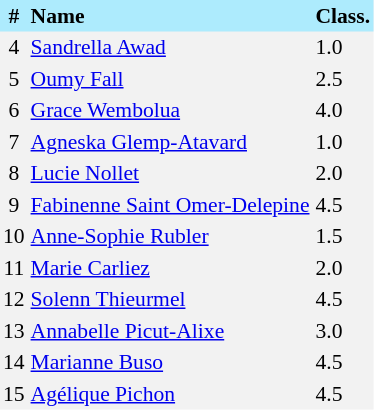<table border=0 cellpadding=2 cellspacing=0  |- bgcolor=#F2F2F2 style="text-align:center; font-size:90%;">
<tr bgcolor=#ADEBFD>
<th>#</th>
<th align=left>Name</th>
<th align=left>Class.</th>
</tr>
<tr>
<td>4</td>
<td align=left><a href='#'>Sandrella Awad</a></td>
<td align=left>1.0</td>
</tr>
<tr>
<td>5</td>
<td align=left><a href='#'>Oumy Fall</a></td>
<td align=left>2.5</td>
</tr>
<tr>
<td>6</td>
<td align=left><a href='#'>Grace Wembolua</a></td>
<td align=left>4.0</td>
</tr>
<tr>
<td>7</td>
<td align=left><a href='#'>Agneska Glemp-Atavard</a></td>
<td align=left>1.0</td>
</tr>
<tr>
<td>8</td>
<td align=left><a href='#'>Lucie Nollet</a></td>
<td align=left>2.0</td>
</tr>
<tr>
<td>9</td>
<td align=left><a href='#'>Fabinenne Saint Omer-Delepine</a></td>
<td align=left>4.5</td>
</tr>
<tr>
<td>10</td>
<td align=left><a href='#'>Anne-Sophie Rubler</a></td>
<td align=left>1.5</td>
</tr>
<tr>
<td>11</td>
<td align=left><a href='#'>Marie Carliez</a></td>
<td align=left>2.0</td>
</tr>
<tr>
<td>12</td>
<td align=left><a href='#'>Solenn Thieurmel</a></td>
<td align=left>4.5</td>
</tr>
<tr>
<td>13</td>
<td align=left><a href='#'>Annabelle Picut-Alixe</a></td>
<td align=left>3.0</td>
</tr>
<tr>
<td>14</td>
<td align=left><a href='#'>Marianne Buso</a></td>
<td align=left>4.5</td>
</tr>
<tr>
<td>15</td>
<td align=left><a href='#'>Agélique Pichon</a></td>
<td align=left>4.5</td>
</tr>
</table>
